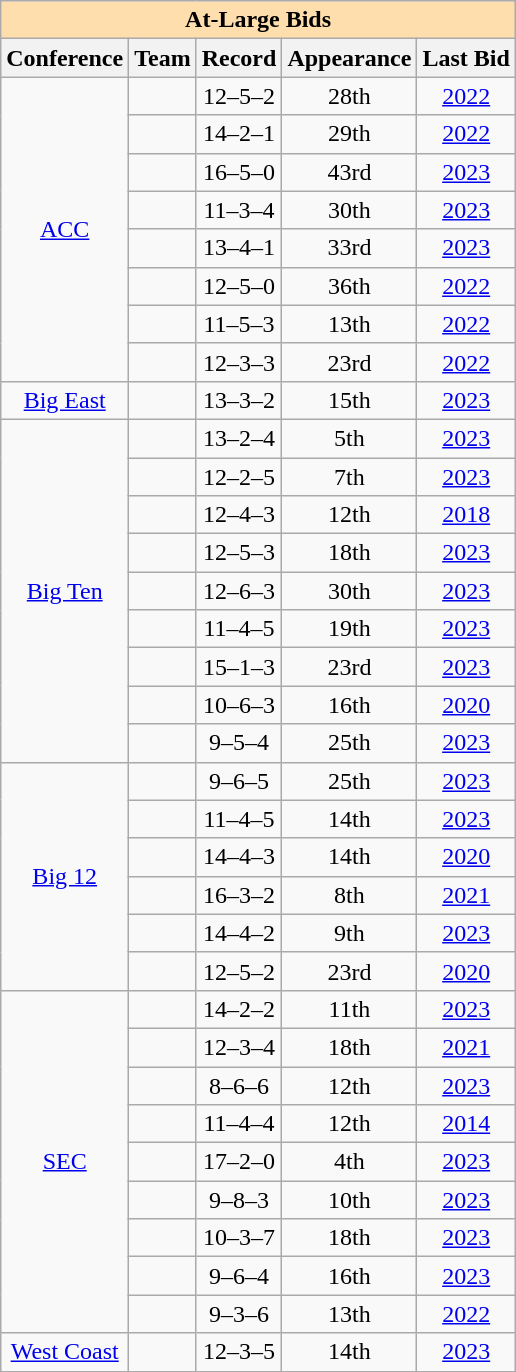<table class="wikitable sortable plainrowheaders" style="text-align:center;">
<tr>
<th colspan="6" style="background:#ffdead;">At-Large Bids</th>
</tr>
<tr>
<th scope="col">Conference</th>
<th scope="col">Team</th>
<th scope="col" data-sort-type="number">Record</th>
<th scope="col">Appearance</th>
<th scope="col">Last Bid</th>
</tr>
<tr>
<td rowspan=8><a href='#'>ACC</a></td>
<td style=><a href='#'></a></td>
<td>12–5–2</td>
<td>28th</td>
<td><a href='#'>2022</a></td>
</tr>
<tr>
<td style=><a href='#'></a></td>
<td>14–2–1</td>
<td>29th</td>
<td><a href='#'>2022</a></td>
</tr>
<tr>
<td style=><a href='#'></a></td>
<td>16–5–0</td>
<td>43rd</td>
<td><a href='#'>2023</a></td>
</tr>
<tr>
<td style=><a href='#'></a></td>
<td>11–3–4</td>
<td>30th</td>
<td><a href='#'>2023</a></td>
</tr>
<tr>
<td style=><a href='#'></a></td>
<td>13–4–1</td>
<td>33rd</td>
<td><a href='#'>2023</a></td>
</tr>
<tr>
<td style=><a href='#'></a></td>
<td>12–5–0</td>
<td>36th</td>
<td><a href='#'>2022</a></td>
</tr>
<tr>
<td style=><a href='#'></a></td>
<td>11–5–3</td>
<td>13th</td>
<td><a href='#'>2022</a></td>
</tr>
<tr>
<td style=><a href='#'></a></td>
<td>12–3–3</td>
<td>23rd</td>
<td><a href='#'>2022</a></td>
</tr>
<tr>
<td><a href='#'>Big East</a></td>
<td style=><a href='#'></a></td>
<td>13–3–2</td>
<td>15th</td>
<td><a href='#'>2023</a></td>
</tr>
<tr>
<td rowspan=9><a href='#'>Big Ten</a></td>
<td style=><a href='#'></a></td>
<td>13–2–4</td>
<td>5th</td>
<td><a href='#'>2023</a></td>
</tr>
<tr>
<td style=><a href='#'></a></td>
<td>12–2–5</td>
<td>7th</td>
<td><a href='#'>2023</a></td>
</tr>
<tr>
<td style=><a href='#'></a></td>
<td>12–4–3</td>
<td>12th</td>
<td><a href='#'>2018</a></td>
</tr>
<tr>
<td style=><a href='#'></a></td>
<td>12–5–3</td>
<td>18th</td>
<td><a href='#'>2023</a></td>
</tr>
<tr>
<td style=><a href='#'></a></td>
<td>12–6–3</td>
<td>30th</td>
<td><a href='#'>2023</a></td>
</tr>
<tr>
<td style=><a href='#'></a></td>
<td>11–4–5</td>
<td>19th</td>
<td><a href='#'>2023</a></td>
</tr>
<tr>
<td style=><a href='#'></a></td>
<td>15–1–3</td>
<td>23rd</td>
<td><a href='#'>2023</a></td>
</tr>
<tr>
<td style=><a href='#'></a></td>
<td>10–6–3</td>
<td>16th</td>
<td><a href='#'>2020</a></td>
</tr>
<tr>
<td style=><a href='#'></a></td>
<td>9–5–4</td>
<td>25th</td>
<td><a href='#'>2023</a></td>
</tr>
<tr>
<td rowspan=6><a href='#'>Big 12</a></td>
<td style=><a href='#'></a></td>
<td>9–6–5</td>
<td>25th</td>
<td><a href='#'>2023</a></td>
</tr>
<tr>
<td style=><a href='#'></a></td>
<td>11–4–5</td>
<td>14th</td>
<td><a href='#'>2023</a></td>
</tr>
<tr>
<td style=><a href='#'></a></td>
<td>14–4–3</td>
<td>14th</td>
<td><a href='#'>2020</a></td>
</tr>
<tr>
<td style=><a href='#'></a></td>
<td>16–3–2</td>
<td>8th</td>
<td><a href='#'>2021</a></td>
</tr>
<tr>
<td style=><a href='#'></a></td>
<td>14–4–2</td>
<td>9th</td>
<td><a href='#'>2023</a></td>
</tr>
<tr>
<td style=><a href='#'></a></td>
<td>12–5–2</td>
<td>23rd</td>
<td><a href='#'>2020</a></td>
</tr>
<tr>
<td rowspan=9><a href='#'>SEC</a></td>
<td style=><a href='#'></a></td>
<td>14–2–2</td>
<td>11th</td>
<td><a href='#'>2023</a></td>
</tr>
<tr>
<td style=><a href='#'></a></td>
<td>12–3–4</td>
<td>18th</td>
<td><a href='#'>2021</a></td>
</tr>
<tr>
<td style=><a href='#'></a></td>
<td>8–6–6</td>
<td>12th</td>
<td><a href='#'>2023</a></td>
</tr>
<tr>
<td style=><a href='#'></a></td>
<td>11–4–4</td>
<td>12th</td>
<td><a href='#'>2014</a></td>
</tr>
<tr>
<td style=><a href='#'></a></td>
<td>17–2–0</td>
<td>4th</td>
<td><a href='#'>2023</a></td>
</tr>
<tr>
<td style=><a href='#'></a></td>
<td>9–8–3</td>
<td>10th</td>
<td><a href='#'>2023</a></td>
</tr>
<tr>
<td style=><a href='#'></a></td>
<td>10–3–7</td>
<td>18th</td>
<td><a href='#'>2023</a></td>
</tr>
<tr>
<td style=><a href='#'></a></td>
<td>9–6–4</td>
<td>16th</td>
<td><a href='#'>2023</a></td>
</tr>
<tr>
<td style=><a href='#'></a></td>
<td>9–3–6</td>
<td>13th</td>
<td><a href='#'>2022</a></td>
</tr>
<tr>
<td><a href='#'>West Coast</a></td>
<td style=><a href='#'></a></td>
<td>12–3–5</td>
<td>14th</td>
<td><a href='#'>2023</a></td>
</tr>
</table>
